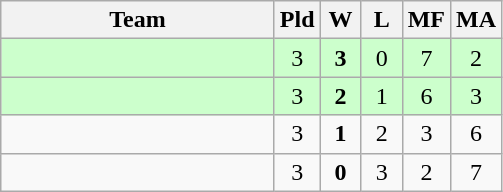<table class=wikitable style="text-align:center">
<tr>
<th width=175>Team</th>
<th width=20>Pld</th>
<th width=20>W</th>
<th width=20>L</th>
<th width=20>MF</th>
<th width=20>MA</th>
</tr>
<tr bgcolor=ccffcc>
<td style="text-align:left"></td>
<td>3</td>
<td><strong>3</strong></td>
<td>0</td>
<td>7</td>
<td>2</td>
</tr>
<tr bgcolor=ccffcc>
<td style="text-align:left"></td>
<td>3</td>
<td><strong>2</strong></td>
<td>1</td>
<td>6</td>
<td>3</td>
</tr>
<tr>
<td style="text-align:left"></td>
<td>3</td>
<td><strong>1</strong></td>
<td>2</td>
<td>3</td>
<td>6</td>
</tr>
<tr>
<td style="text-align:left"></td>
<td>3</td>
<td><strong>0</strong></td>
<td>3</td>
<td>2</td>
<td>7</td>
</tr>
</table>
